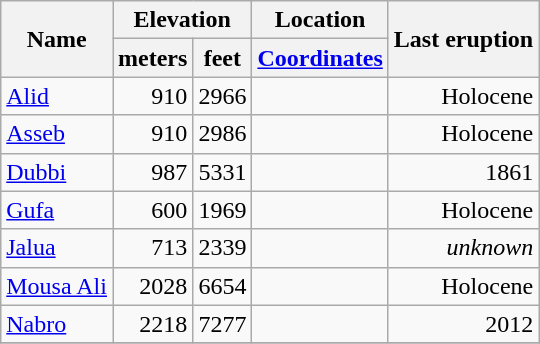<table class="wikitable">
<tr>
<th rowspan="2">Name</th>
<th colspan ="2">Elevation</th>
<th>Location</th>
<th rowspan="2">Last eruption</th>
</tr>
<tr>
<th>meters</th>
<th>feet</th>
<th><a href='#'>Coordinates</a></th>
</tr>
<tr align="right">
<td align="left"><a href='#'>Alid</a></td>
<td>910</td>
<td>2966</td>
<td></td>
<td>Holocene</td>
</tr>
<tr align="right">
<td align="left"><a href='#'>Asseb</a></td>
<td>910</td>
<td>2986</td>
<td></td>
<td>Holocene</td>
</tr>
<tr align="right">
<td align="left"><a href='#'>Dubbi</a></td>
<td>987</td>
<td>5331</td>
<td></td>
<td>1861</td>
</tr>
<tr align="right">
<td align="left"><a href='#'>Gufa</a></td>
<td>600</td>
<td>1969</td>
<td></td>
<td>Holocene</td>
</tr>
<tr align="right">
<td align="left"><a href='#'>Jalua</a></td>
<td>713</td>
<td>2339</td>
<td></td>
<td><em>unknown</em></td>
</tr>
<tr align="right">
<td align="left"><a href='#'>Mousa Ali</a></td>
<td>2028</td>
<td>6654</td>
<td></td>
<td>Holocene</td>
</tr>
<tr align="right">
<td align="left"><a href='#'>Nabro</a></td>
<td>2218</td>
<td>7277</td>
<td></td>
<td>2012</td>
</tr>
<tr align="right">
</tr>
</table>
